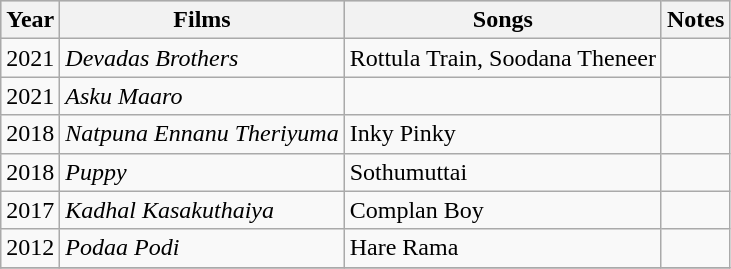<table class="wikitable">
<tr style="background:#ccc; text-align:center;">
<th>Year</th>
<th>Films</th>
<th>Songs</th>
<th>Notes</th>
</tr>
<tr>
<td>2021</td>
<td><em>Devadas Brothers</em></td>
<td>Rottula Train, Soodana Theneer</td>
<td></td>
</tr>
<tr>
<td>2021</td>
<td><em>Asku Maaro</em></td>
<td></td>
<td></td>
</tr>
<tr>
<td>2018</td>
<td><em>Natpuna Ennanu Theriyuma</em></td>
<td>Inky Pinky</td>
<td></td>
</tr>
<tr>
<td>2018</td>
<td><em>Puppy</em></td>
<td>Sothumuttai</td>
<td></td>
</tr>
<tr>
<td>2017</td>
<td><em>Kadhal Kasakuthaiya</em></td>
<td>Complan Boy</td>
<td></td>
</tr>
<tr>
<td>2012</td>
<td><em>Podaa Podi</em></td>
<td>Hare Rama</td>
<td></td>
</tr>
<tr>
</tr>
</table>
